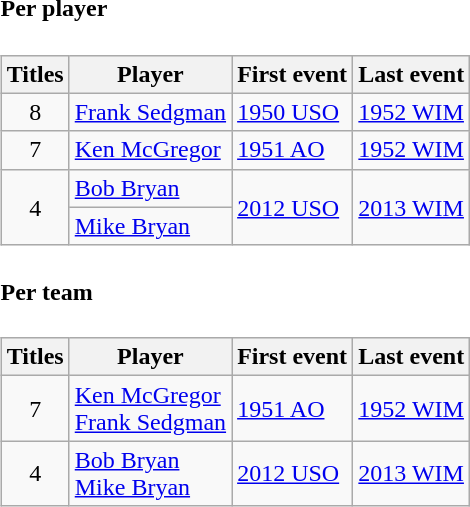<table>
<tr valign=top>
<td><br><h4>Per player</h4><table class="wikitable nowrap">
<tr>
<th>Titles</th>
<th>Player</th>
<th>First event</th>
<th>Last event</th>
</tr>
<tr>
<td align=center>8</td>
<td> <a href='#'>Frank Sedgman</a></td>
<td><a href='#'>1950 USO</a></td>
<td align=center><a href='#'>1952 WIM</a></td>
</tr>
<tr>
<td align=center>7</td>
<td> <a href='#'>Ken McGregor</a></td>
<td><a href='#'>1951 AO</a></td>
<td align=center><a href='#'>1952 WIM</a></td>
</tr>
<tr>
<td rowspan="2" align=center>4</td>
<td> <a href='#'>Bob Bryan</a></td>
<td rowspan="2"><a href='#'>2012 USO</a></td>
<td rowspan="2" align=center><a href='#'>2013 WIM</a></td>
</tr>
<tr>
<td> <a href='#'>Mike Bryan</a></td>
</tr>
</table>
<h4>Per team</h4><table class="wikitable nowrap">
<tr>
<th>Titles</th>
<th>Player</th>
<th>First event</th>
<th>Last event</th>
</tr>
<tr>
<td align=center>7</td>
<td> <a href='#'>Ken McGregor</a> <br>  <a href='#'>Frank Sedgman</a></td>
<td><a href='#'>1951 AO</a></td>
<td align=center><a href='#'>1952 WIM</a></td>
</tr>
<tr>
<td align=center>4</td>
<td> <a href='#'>Bob Bryan</a> <br>  <a href='#'>Mike Bryan</a></td>
<td><a href='#'>2012 USO</a></td>
<td align=center><a href='#'>2013 WIM</a></td>
</tr>
</table>
</td>
</tr>
</table>
